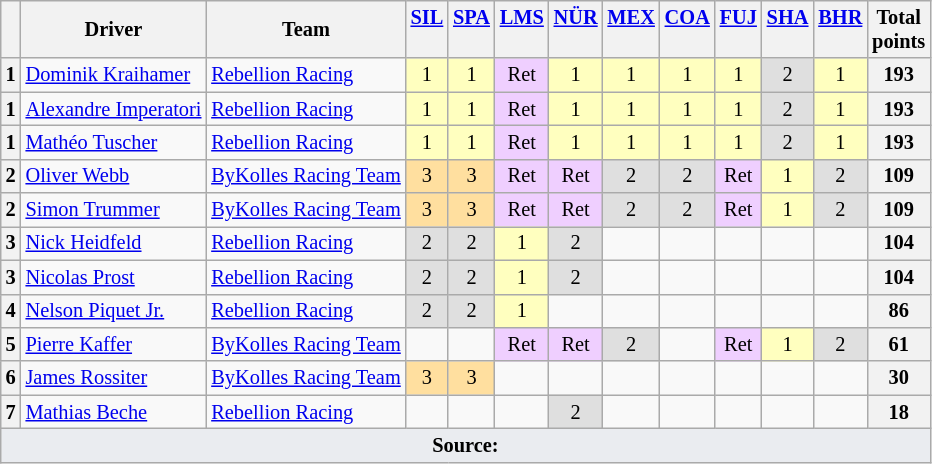<table class="wikitable" style="font-size: 85%; text-align:center;">
<tr valign="top">
<th valign=middle></th>
<th valign=middle>Driver</th>
<th valign=middle>Team</th>
<th><a href='#'>SIL</a><br></th>
<th><a href='#'>SPA</a><br></th>
<th><a href='#'>LMS</a><br></th>
<th><a href='#'>NÜR</a><br></th>
<th><a href='#'>MEX</a><br></th>
<th><a href='#'>COA</a><br></th>
<th><a href='#'>FUJ</a><br></th>
<th><a href='#'>SHA</a><br></th>
<th><a href='#'>BHR</a><br></th>
<th valign=middle>Total<br>points</th>
</tr>
<tr>
<th>1</th>
<td align=left> <a href='#'>Dominik Kraihamer</a></td>
<td align=left> <a href='#'>Rebellion Racing</a></td>
<td style="background:#FFFFBF;">1</td>
<td style="background:#FFFFBF;">1</td>
<td style="background:#EFCFFF;">Ret</td>
<td style="background:#FFFFBF;">1</td>
<td style="background:#FFFFBF;">1</td>
<td style="background:#FFFFBF;">1</td>
<td style="background:#FFFFBF;">1</td>
<td style="background:#DFDFDF;">2</td>
<td style="background:#FFFFBF;">1</td>
<th><strong>193</strong></th>
</tr>
<tr>
<th>1</th>
<td align=left> <a href='#'>Alexandre Imperatori</a></td>
<td align=left> <a href='#'>Rebellion Racing</a></td>
<td style="background:#FFFFBF;">1</td>
<td style="background:#FFFFBF;">1</td>
<td style="background:#EFCFFF;">Ret</td>
<td style="background:#FFFFBF;">1</td>
<td style="background:#FFFFBF;">1</td>
<td style="background:#FFFFBF;">1</td>
<td style="background:#FFFFBF;">1</td>
<td style="background:#DFDFDF;">2</td>
<td style="background:#FFFFBF;">1</td>
<th><strong>193</strong></th>
</tr>
<tr>
<th>1</th>
<td align=left> <a href='#'>Mathéo Tuscher</a></td>
<td align=left> <a href='#'>Rebellion Racing</a></td>
<td style="background:#FFFFBF;">1</td>
<td style="background:#FFFFBF;">1</td>
<td style="background:#EFCFFF;">Ret</td>
<td style="background:#FFFFBF;">1</td>
<td style="background:#FFFFBF;">1</td>
<td style="background:#FFFFBF;">1</td>
<td style="background:#FFFFBF;">1</td>
<td style="background:#DFDFDF;">2</td>
<td style="background:#FFFFBF;">1</td>
<th><strong>193</strong></th>
</tr>
<tr>
<th>2</th>
<td align=left> <a href='#'>Oliver Webb</a></td>
<td align=left> <a href='#'>ByKolles Racing Team</a></td>
<td style="background:#FFDF9F;">3</td>
<td style="background:#FFDF9F;">3</td>
<td style="background:#EFCFFF;">Ret</td>
<td style="background:#EFCFFF;">Ret</td>
<td style="background:#DFDFDF;">2</td>
<td style="background:#DFDFDF;">2</td>
<td style="background:#EFCFFF;">Ret</td>
<td style="background:#FFFFBF;">1</td>
<td style="background:#DFDFDF;">2</td>
<th><strong>109</strong></th>
</tr>
<tr>
<th>2</th>
<td align=left> <a href='#'>Simon Trummer</a></td>
<td align=left> <a href='#'>ByKolles Racing Team</a></td>
<td style="background:#FFDF9F;">3</td>
<td style="background:#FFDF9F;">3</td>
<td style="background:#EFCFFF;">Ret</td>
<td style="background:#EFCFFF;">Ret</td>
<td style="background:#DFDFDF;">2</td>
<td style="background:#DFDFDF;">2</td>
<td style="background:#EFCFFF;">Ret</td>
<td style="background:#FFFFBF;">1</td>
<td style="background:#DFDFDF;">2</td>
<th><strong>109</strong></th>
</tr>
<tr>
<th>3</th>
<td align=left> <a href='#'>Nick Heidfeld</a></td>
<td align=left> <a href='#'>Rebellion Racing</a></td>
<td style="background:#DFDFDF;">2</td>
<td style="background:#DFDFDF;">2</td>
<td style="background:#FFFFBF;">1</td>
<td style="background:#DFDFDF;">2</td>
<td></td>
<td></td>
<td></td>
<td></td>
<td></td>
<th><strong>104</strong></th>
</tr>
<tr>
<th>3</th>
<td align=left> <a href='#'>Nicolas Prost</a></td>
<td align=left> <a href='#'>Rebellion Racing</a></td>
<td style="background:#DFDFDF;">2</td>
<td style="background:#DFDFDF;">2</td>
<td style="background:#FFFFBF;">1</td>
<td style="background:#DFDFDF;">2</td>
<td></td>
<td></td>
<td></td>
<td></td>
<td></td>
<th><strong>104</strong></th>
</tr>
<tr>
<th>4</th>
<td align=left> <a href='#'>Nelson Piquet Jr.</a></td>
<td align=left> <a href='#'>Rebellion Racing</a></td>
<td style="background:#DFDFDF;">2</td>
<td style="background:#DFDFDF;">2</td>
<td style="background:#FFFFBF;">1</td>
<td></td>
<td></td>
<td></td>
<td></td>
<td></td>
<td></td>
<th><strong>86</strong></th>
</tr>
<tr>
<th>5</th>
<td align=left> <a href='#'>Pierre Kaffer</a></td>
<td align=left> <a href='#'>ByKolles Racing Team</a></td>
<td></td>
<td></td>
<td style="background:#EFCFFF;">Ret</td>
<td style="background:#EFCFFF;">Ret</td>
<td style="background:#DFDFDF;">2</td>
<td></td>
<td style="background:#EFCFFF;">Ret</td>
<td style="background:#FFFFBF;">1</td>
<td style="background:#DFDFDF;">2</td>
<th><strong>61</strong></th>
</tr>
<tr>
<th>6</th>
<td align=left> <a href='#'>James Rossiter</a></td>
<td align=left> <a href='#'>ByKolles Racing Team</a></td>
<td style="background:#FFDF9F;">3</td>
<td style="background:#FFDF9F;">3</td>
<td></td>
<td></td>
<td></td>
<td></td>
<td></td>
<td></td>
<td></td>
<th><strong>30</strong></th>
</tr>
<tr>
<th>7</th>
<td align=left> <a href='#'>Mathias Beche</a></td>
<td align=left> <a href='#'>Rebellion Racing</a></td>
<td></td>
<td></td>
<td></td>
<td style="background:#DFDFDF;">2</td>
<td></td>
<td></td>
<td></td>
<td></td>
<td></td>
<th><strong>18</strong></th>
</tr>
<tr class="sortbottom">
<td colspan="13" style="background-color:#EAECF0;text-align:center"><strong>Source:</strong></td>
</tr>
</table>
